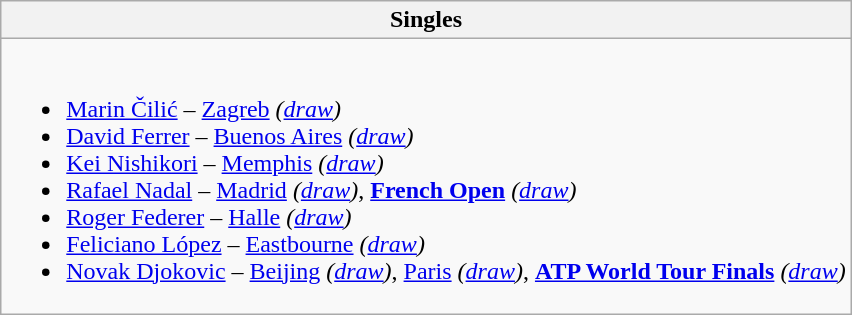<table class="wikitable collapsible collapsed">
<tr>
<th><strong>Singles</strong></th>
</tr>
<tr>
<td><br><ul><li> <a href='#'>Marin Čilić</a> – <a href='#'>Zagreb</a> <em>(<a href='#'>draw</a>)</em></li><li> <a href='#'>David Ferrer</a> – <a href='#'>Buenos Aires</a> <em>(<a href='#'>draw</a>)</em></li><li> <a href='#'>Kei Nishikori</a> – <a href='#'>Memphis</a> <em>(<a href='#'>draw</a>)</em></li><li> <a href='#'>Rafael Nadal</a> – <a href='#'>Madrid</a> <em>(<a href='#'>draw</a>)</em>, <strong><a href='#'>French Open</a></strong> <em>(<a href='#'>draw</a>)</em></li><li> <a href='#'>Roger Federer</a> – <a href='#'>Halle</a> <em>(<a href='#'>draw</a>)</em></li><li> <a href='#'>Feliciano López</a> – <a href='#'>Eastbourne</a> <em>(<a href='#'>draw</a>)</em></li><li> <a href='#'>Novak Djokovic</a> – <a href='#'>Beijing</a> <em>(<a href='#'>draw</a>)</em>, <a href='#'>Paris</a> <em>(<a href='#'>draw</a>)</em>, <strong><a href='#'>ATP World Tour Finals</a></strong> <em>(<a href='#'>draw</a>)</em></li></ul></td>
</tr>
</table>
